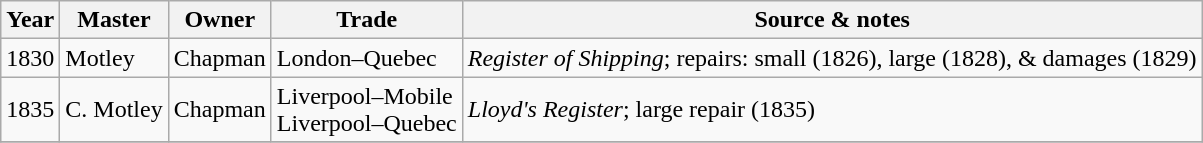<table class="sortable wikitable">
<tr>
<th>Year</th>
<th>Master</th>
<th>Owner</th>
<th>Trade</th>
<th>Source & notes</th>
</tr>
<tr>
<td>1830</td>
<td>Motley</td>
<td>Chapman</td>
<td>London–Quebec</td>
<td><em>Register of Shipping</em>; repairs: small (1826), large (1828), & damages (1829)</td>
</tr>
<tr>
<td>1835</td>
<td>C. Motley</td>
<td>Chapman</td>
<td>Liverpool–Mobile<br>Liverpool–Quebec</td>
<td><em>Lloyd's Register</em>; large repair (1835)</td>
</tr>
<tr>
</tr>
</table>
